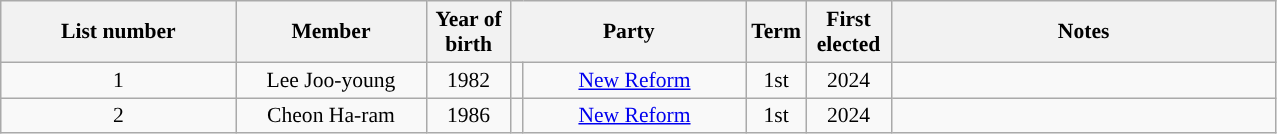<table class="wikitable sortable" style="font-size:90%; text-align:center">
<tr>
<th scope="col" style="width:150px;">List number</th>
<th scope="col" style="width:120px;">Member</th>
<th scope="col" style="width:50px;">Year of birth</th>
<th scope="col" style="width:150px;" colspan="2">Party</th>
<th scope="col" style="width:20px;">Term</th>
<th scope="col" style="width:50px;">First elected</th>
<th scope="col" style="width:250px;" class="unsortable">Notes</th>
</tr>
<tr>
<td style="width:50px;">1</td>
<td>Lee Joo-young</td>
<td>1982</td>
<td scope="row" width="1" style="background-color:"></td>
<td><a href='#'>New Reform</a></td>
<td>1st</td>
<td>2024</td>
<td></td>
</tr>
<tr>
<td style="width:50px;">2</td>
<td>Cheon Ha-ram</td>
<td>1986</td>
<td scope="row" style="background-color:"></td>
<td><a href='#'>New Reform</a></td>
<td>1st</td>
<td>2024</td>
<td></td>
</tr>
</table>
